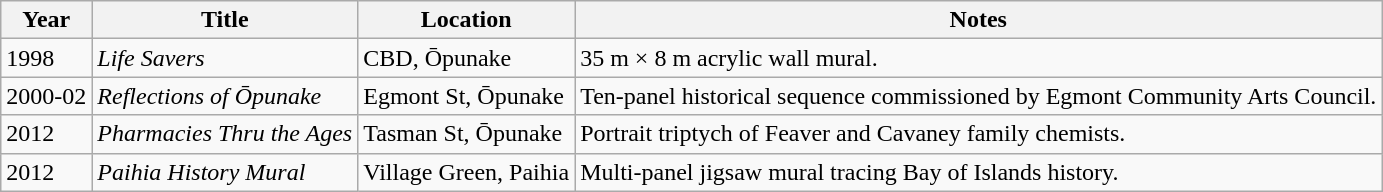<table class="wikitable plainrowheaders">
<tr>
<th>Year</th>
<th>Title</th>
<th>Location</th>
<th>Notes</th>
</tr>
<tr>
<td>1998</td>
<td><em>Life Savers</em></td>
<td>CBD, Ōpunake</td>
<td>35 m × 8 m acrylic wall mural.</td>
</tr>
<tr>
<td>2000-02</td>
<td><em>Reflections of Ōpunake</em></td>
<td>Egmont St, Ōpunake</td>
<td>Ten-panel historical sequence commissioned by Egmont Community Arts Council.</td>
</tr>
<tr>
<td>2012</td>
<td><em>Pharmacies Thru the Ages</em></td>
<td>Tasman St, Ōpunake</td>
<td>Portrait triptych of Feaver and Cavaney family chemists.</td>
</tr>
<tr>
<td>2012</td>
<td><em>Paihia History Mural</em></td>
<td>Village Green, Paihia</td>
<td>Multi-panel jigsaw mural tracing Bay of Islands history.</td>
</tr>
</table>
